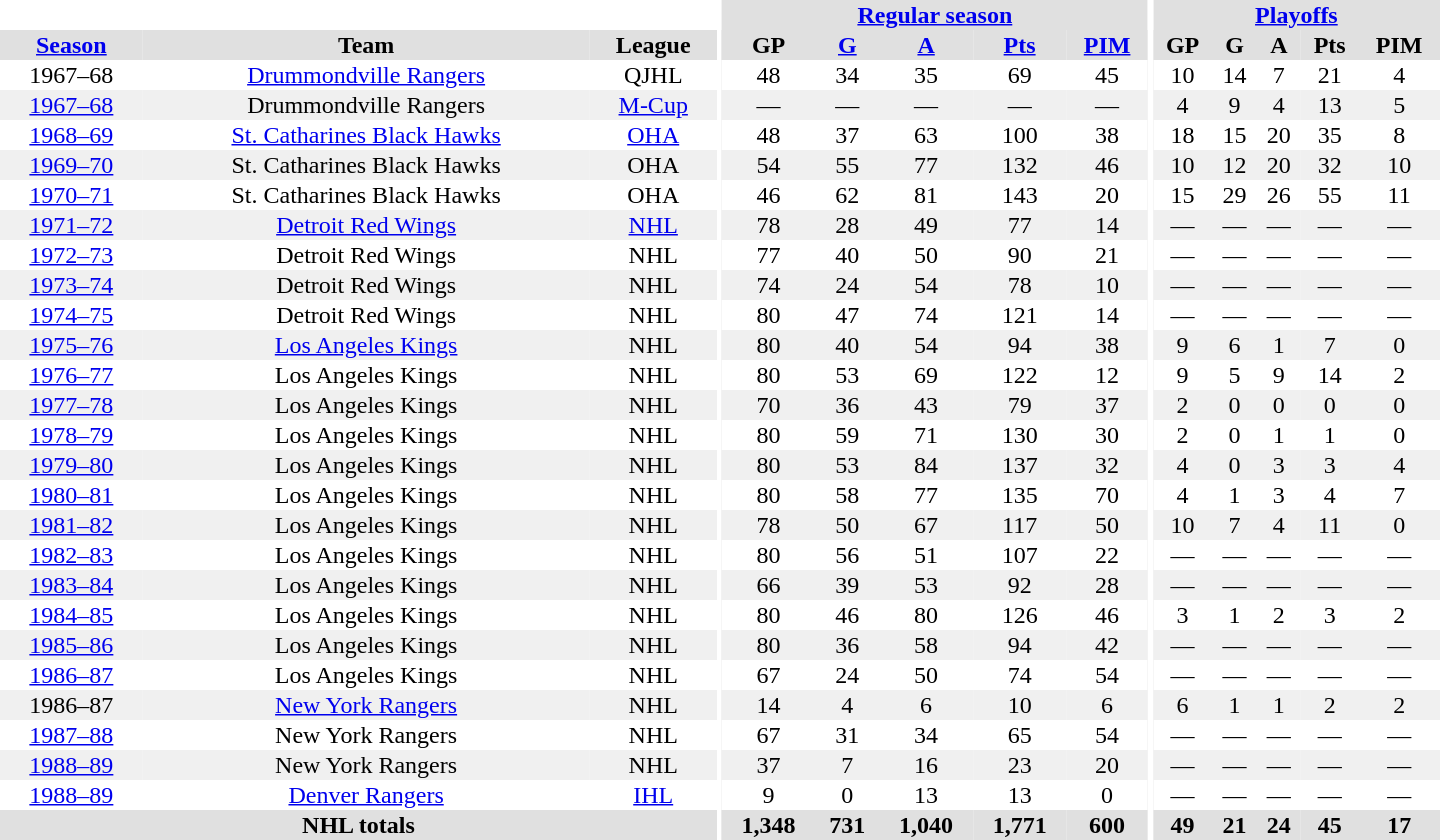<table border="0" cellpadding="1" cellspacing="0" style="text-align:center; width:60em;">
<tr bgcolor="#e0e0e0">
<th colspan="3" bgcolor="#ffffff"></th>
<th rowspan="100" bgcolor="#ffffff"></th>
<th colspan="5"><a href='#'>Regular season</a></th>
<th rowspan="100" bgcolor="#ffffff"></th>
<th colspan="5"><a href='#'>Playoffs</a></th>
</tr>
<tr bgcolor="#e0e0e0">
<th><a href='#'>Season</a></th>
<th>Team</th>
<th>League</th>
<th>GP</th>
<th><a href='#'>G</a></th>
<th><a href='#'>A</a></th>
<th><a href='#'>Pts</a></th>
<th><a href='#'>PIM</a></th>
<th>GP</th>
<th>G</th>
<th>A</th>
<th>Pts</th>
<th>PIM</th>
</tr>
<tr>
<td>1967–68</td>
<td><a href='#'>Drummondville Rangers</a></td>
<td>QJHL</td>
<td>48</td>
<td>34</td>
<td>35</td>
<td>69</td>
<td>45</td>
<td>10</td>
<td>14</td>
<td>7</td>
<td>21</td>
<td>4</td>
</tr>
<tr bgcolor="#f0f0f0">
<td><a href='#'>1967–68</a></td>
<td>Drummondville Rangers</td>
<td><a href='#'>M-Cup</a></td>
<td>—</td>
<td>—</td>
<td>—</td>
<td>—</td>
<td>—</td>
<td>4</td>
<td>9</td>
<td>4</td>
<td>13</td>
<td>5</td>
</tr>
<tr>
<td><a href='#'>1968–69</a></td>
<td><a href='#'>St. Catharines Black Hawks</a></td>
<td><a href='#'>OHA</a></td>
<td>48</td>
<td>37</td>
<td>63</td>
<td>100</td>
<td>38</td>
<td>18</td>
<td>15</td>
<td>20</td>
<td>35</td>
<td>8</td>
</tr>
<tr bgcolor="#f0f0f0">
<td><a href='#'>1969–70</a></td>
<td>St. Catharines Black Hawks</td>
<td>OHA</td>
<td>54</td>
<td>55</td>
<td>77</td>
<td>132</td>
<td>46</td>
<td>10</td>
<td>12</td>
<td>20</td>
<td>32</td>
<td>10</td>
</tr>
<tr>
<td><a href='#'>1970–71</a></td>
<td>St. Catharines Black Hawks</td>
<td>OHA</td>
<td>46</td>
<td>62</td>
<td>81</td>
<td>143</td>
<td>20</td>
<td>15</td>
<td>29</td>
<td>26</td>
<td>55</td>
<td>11</td>
</tr>
<tr bgcolor="#f0f0f0">
<td><a href='#'>1971–72</a></td>
<td><a href='#'>Detroit Red Wings</a></td>
<td><a href='#'>NHL</a></td>
<td>78</td>
<td>28</td>
<td>49</td>
<td>77</td>
<td>14</td>
<td>—</td>
<td>—</td>
<td>—</td>
<td>—</td>
<td>—</td>
</tr>
<tr>
<td><a href='#'>1972–73</a></td>
<td>Detroit Red Wings</td>
<td>NHL</td>
<td>77</td>
<td>40</td>
<td>50</td>
<td>90</td>
<td>21</td>
<td>—</td>
<td>—</td>
<td>—</td>
<td>—</td>
<td>—</td>
</tr>
<tr bgcolor="#f0f0f0">
<td><a href='#'>1973–74</a></td>
<td>Detroit Red Wings</td>
<td>NHL</td>
<td>74</td>
<td>24</td>
<td>54</td>
<td>78</td>
<td>10</td>
<td>—</td>
<td>—</td>
<td>—</td>
<td>—</td>
<td>—</td>
</tr>
<tr>
<td><a href='#'>1974–75</a></td>
<td>Detroit Red Wings</td>
<td>NHL</td>
<td>80</td>
<td>47</td>
<td>74</td>
<td>121</td>
<td>14</td>
<td>—</td>
<td>—</td>
<td>—</td>
<td>—</td>
<td>—</td>
</tr>
<tr bgcolor="#f0f0f0">
<td><a href='#'>1975–76</a></td>
<td><a href='#'>Los Angeles Kings</a></td>
<td>NHL</td>
<td>80</td>
<td>40</td>
<td>54</td>
<td>94</td>
<td>38</td>
<td>9</td>
<td>6</td>
<td>1</td>
<td>7</td>
<td>0</td>
</tr>
<tr>
<td><a href='#'>1976–77</a></td>
<td>Los Angeles Kings</td>
<td>NHL</td>
<td>80</td>
<td>53</td>
<td>69</td>
<td>122</td>
<td>12</td>
<td>9</td>
<td>5</td>
<td>9</td>
<td>14</td>
<td>2</td>
</tr>
<tr bgcolor="#f0f0f0">
<td><a href='#'>1977–78</a></td>
<td>Los Angeles Kings</td>
<td>NHL</td>
<td>70</td>
<td>36</td>
<td>43</td>
<td>79</td>
<td>37</td>
<td>2</td>
<td>0</td>
<td>0</td>
<td>0</td>
<td>0</td>
</tr>
<tr>
<td><a href='#'>1978–79</a></td>
<td>Los Angeles Kings</td>
<td>NHL</td>
<td>80</td>
<td>59</td>
<td>71</td>
<td>130</td>
<td>30</td>
<td>2</td>
<td>0</td>
<td>1</td>
<td>1</td>
<td>0</td>
</tr>
<tr bgcolor="#f0f0f0">
<td><a href='#'>1979–80</a></td>
<td>Los Angeles Kings</td>
<td>NHL</td>
<td>80</td>
<td>53</td>
<td>84</td>
<td>137</td>
<td>32</td>
<td>4</td>
<td>0</td>
<td>3</td>
<td>3</td>
<td>4</td>
</tr>
<tr>
<td><a href='#'>1980–81</a></td>
<td>Los Angeles Kings</td>
<td>NHL</td>
<td>80</td>
<td>58</td>
<td>77</td>
<td>135</td>
<td>70</td>
<td>4</td>
<td>1</td>
<td>3</td>
<td>4</td>
<td>7</td>
</tr>
<tr bgcolor="#f0f0f0">
<td><a href='#'>1981–82</a></td>
<td>Los Angeles Kings</td>
<td>NHL</td>
<td>78</td>
<td>50</td>
<td>67</td>
<td>117</td>
<td>50</td>
<td>10</td>
<td>7</td>
<td>4</td>
<td>11</td>
<td>0</td>
</tr>
<tr>
<td><a href='#'>1982–83</a></td>
<td>Los Angeles Kings</td>
<td>NHL</td>
<td>80</td>
<td>56</td>
<td>51</td>
<td>107</td>
<td>22</td>
<td>—</td>
<td>—</td>
<td>—</td>
<td>—</td>
<td>—</td>
</tr>
<tr bgcolor="#f0f0f0">
<td><a href='#'>1983–84</a></td>
<td>Los Angeles Kings</td>
<td>NHL</td>
<td>66</td>
<td>39</td>
<td>53</td>
<td>92</td>
<td>28</td>
<td>—</td>
<td>—</td>
<td>—</td>
<td>—</td>
<td>—</td>
</tr>
<tr>
<td><a href='#'>1984–85</a></td>
<td>Los Angeles Kings</td>
<td>NHL</td>
<td>80</td>
<td>46</td>
<td>80</td>
<td>126</td>
<td>46</td>
<td>3</td>
<td>1</td>
<td>2</td>
<td>3</td>
<td>2</td>
</tr>
<tr bgcolor="#f0f0f0">
<td><a href='#'>1985–86</a></td>
<td>Los Angeles Kings</td>
<td>NHL</td>
<td>80</td>
<td>36</td>
<td>58</td>
<td>94</td>
<td>42</td>
<td>—</td>
<td>—</td>
<td>—</td>
<td>—</td>
<td>—</td>
</tr>
<tr>
<td><a href='#'>1986–87</a></td>
<td>Los Angeles Kings</td>
<td>NHL</td>
<td>67</td>
<td>24</td>
<td>50</td>
<td>74</td>
<td>54</td>
<td>—</td>
<td>—</td>
<td>—</td>
<td>—</td>
<td>—</td>
</tr>
<tr bgcolor="#f0f0f0">
<td>1986–87</td>
<td><a href='#'>New York Rangers</a></td>
<td>NHL</td>
<td>14</td>
<td>4</td>
<td>6</td>
<td>10</td>
<td>6</td>
<td>6</td>
<td>1</td>
<td>1</td>
<td>2</td>
<td>2</td>
</tr>
<tr>
<td><a href='#'>1987–88</a></td>
<td>New York Rangers</td>
<td>NHL</td>
<td>67</td>
<td>31</td>
<td>34</td>
<td>65</td>
<td>54</td>
<td>—</td>
<td>—</td>
<td>—</td>
<td>—</td>
<td>—</td>
</tr>
<tr bgcolor="#f0f0f0">
<td><a href='#'>1988–89</a></td>
<td>New York Rangers</td>
<td>NHL</td>
<td>37</td>
<td>7</td>
<td>16</td>
<td>23</td>
<td>20</td>
<td>—</td>
<td>—</td>
<td>—</td>
<td>—</td>
<td>—</td>
</tr>
<tr>
<td><a href='#'>1988–89</a></td>
<td><a href='#'>Denver Rangers</a></td>
<td><a href='#'>IHL</a></td>
<td>9</td>
<td>0</td>
<td>13</td>
<td>13</td>
<td>0</td>
<td>—</td>
<td>—</td>
<td>—</td>
<td>—</td>
<td>—</td>
</tr>
<tr bgcolor="#e0e0e0">
<th colspan="3">NHL totals</th>
<th>1,348</th>
<th>731</th>
<th>1,040</th>
<th>1,771</th>
<th>600</th>
<th>49</th>
<th>21</th>
<th>24</th>
<th>45</th>
<th>17</th>
</tr>
</table>
